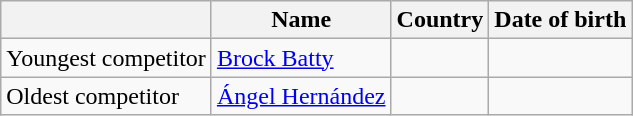<table class="wikitable">
<tr>
<th></th>
<th>Name</th>
<th>Country</th>
<th>Date of birth</th>
</tr>
<tr>
<td>Youngest competitor</td>
<td><a href='#'>Brock Batty</a></td>
<td></td>
<td></td>
</tr>
<tr>
<td>Oldest competitor</td>
<td><a href='#'>Ángel Hernández</a></td>
<td></td>
<td></td>
</tr>
</table>
